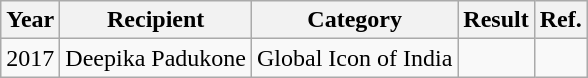<table class="wikitable">
<tr>
<th>Year</th>
<th>Recipient</th>
<th>Category</th>
<th>Result</th>
<th>Ref.</th>
</tr>
<tr>
<td>2017</td>
<td>Deepika Padukone</td>
<td>Global Icon of India</td>
<td></td>
<td></td>
</tr>
</table>
